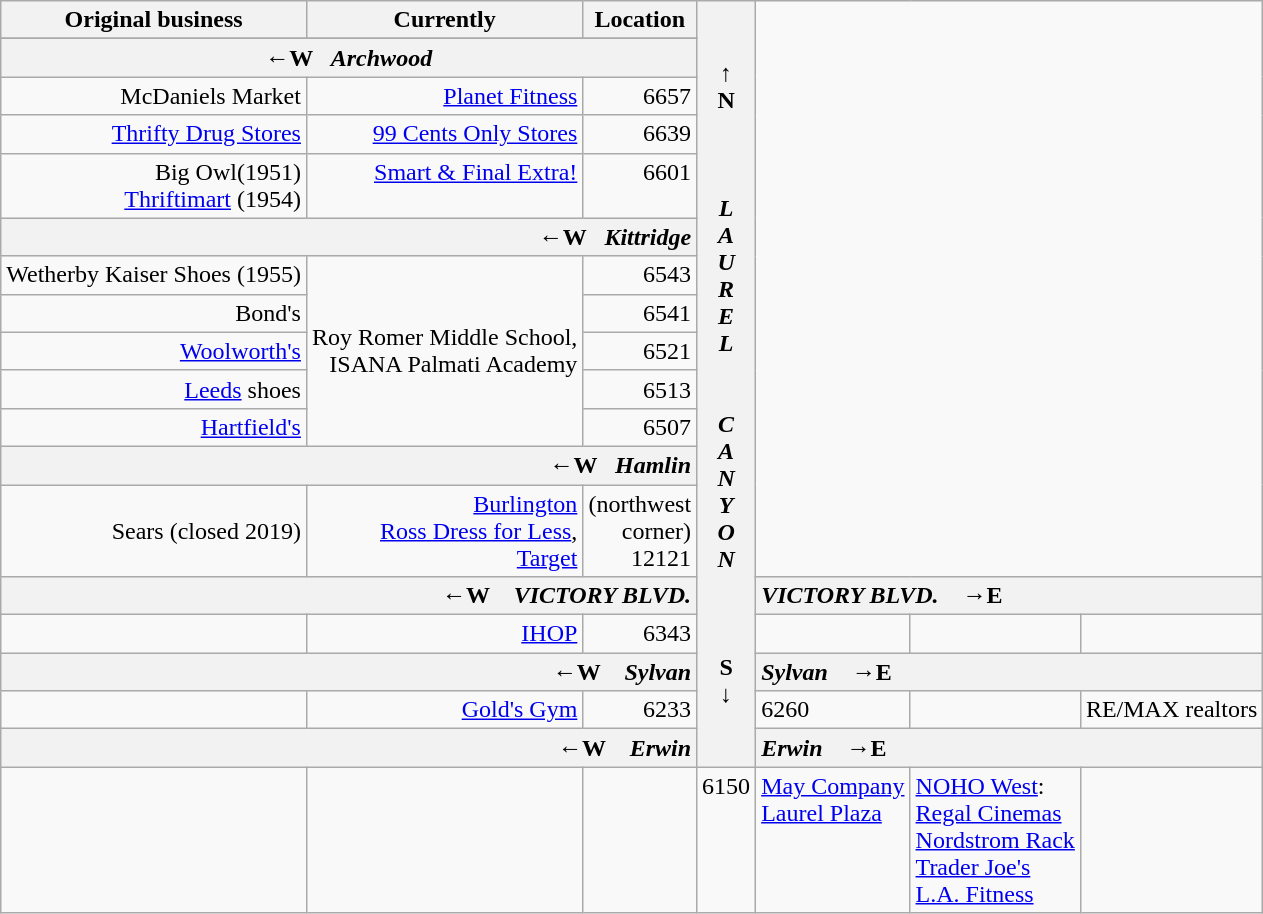<table class=wikitable>
<tr>
<th>Original business</th>
<th>Currently</th>
<th>Location</th>
<th rowspan= "19" style="text-align:middle;">↑<br>N<br><br><br><br><strong><em>L<br>A<br>U<br>R<br>E<br>L<br><br><br>C<br>A<br>N<br>Y<br>O<br>N</em></strong><br><br><br><br>S<br>↓</th>
</tr>
<tr>
</tr>
<tr>
<th style="vertical-align:top;" colspan="3" style="text-align:right;">←W   <strong><em>Archwood</em></strong></th>
</tr>
<tr>
<td style="text-align:right; vertical-align:top;">McDaniels Market</td>
<td style="text-align:right; vertical-align:top;"><a href='#'>Planet Fitness</a></td>
<td style="text-align:right; vertical-align:top;">6657</td>
</tr>
<tr>
<td style="text-align:right; vertical-align:top;"><a href='#'>Thrifty Drug Stores</a></td>
<td style="text-align:right; vertical-align:top;"><a href='#'>99 Cents Only Stores</a></td>
<td style="text-align:right; vertical-align:top;">6639</td>
</tr>
<tr>
<td style="text-align:right; vertical-align:top;">Big Owl(1951)<br><a href='#'>Thriftimart</a> (1954)</td>
<td style="text-align:right; vertical-align:top;"><a href='#'>Smart & Final Extra!</a></td>
<td style="text-align:right; vertical-align:top;">6601</td>
</tr>
<tr>
<th colspan="3" style="text-align:right;">←W   <strong><em>Kittridge</em></strong></th>
</tr>
<tr>
<td style="text-align:right; vertical-align:top;">Wetherby Kaiser Shoes (1955)<br></td>
<td rowspan="5" style="text-align:right; vertical-align:middle;">Roy Romer Middle School,<br>ISANA Palmati Academy</td>
<td style="text-align:right; vertical-align:top;">6543</td>
</tr>
<tr>
<td style="text-align:right; vertical-align:top;">Bond's<br></td>
<td style="text-align:right; vertical-align:top;">6541</td>
</tr>
<tr>
<td style="text-align:right; vertical-align:top;"><a href='#'>Woolworth's</a><br></td>
<td style="text-align:right; vertical-align:top;">6521</td>
</tr>
<tr>
<td style="text-align:right; vertical-align:top;"><a href='#'>Leeds</a> shoes<br></td>
<td style="text-align:right; vertical-align:top;">6513</td>
</tr>
<tr>
<td style="text-align:right; vertical-align:top;"><a href='#'>Hartfield's</a><br></td>
<td style="text-align:right; vertical-align:top;">6507</td>
</tr>
<tr>
<th colspan="3" style="text-align:right;">←W   <strong><em>Hamlin</em></strong></th>
</tr>
<tr>
<td style="text-align:right; vertical-align:middle;">Sears (closed 2019)</td>
<td style="text-align:right; vertical-align:top;"><a href='#'>Burlington</a><br><a href='#'>Ross Dress for Less</a>,<br><a href='#'>Target</a></td>
<td style="vertical-align:bottom;text-align:right;">(northwest<br>corner)<br>12121</td>
</tr>
<tr>
<th colspan="3" style="text-align:right;">←W    <strong><em>VICTORY BLVD.</em></strong><br></th>
<th colspan="3" style="text-align:left;"><strong><em>VICTORY BLVD.</em></strong>    →E</th>
</tr>
<tr>
<td style="text-align:right; vertical-align: middle;"> </td>
<td style="text-align:right; vertical-align: middle;"><a href='#'>IHOP</a></td>
<td style="text-align:right; vertical-align: middle;">6343<br></td>
<td style="text-align:left; vertical-align: middle;"></td>
<td style="text-align:left; vertical-align: middle;"> </td>
<td style="text-align:left; vertical-align: middle;"></td>
</tr>
<tr>
<th colspan="3" style="text-align:right;">←W    <strong><em>Sylvan</em></strong><br></th>
<th colspan="3" style="text-align:left;"><strong><em>Sylvan</em></strong>    →E</th>
</tr>
<tr>
<td style="text-align:right; vertical-align: middle;"></td>
<td style="text-align:right; vertical-align: middle;"><a href='#'>Gold's Gym</a></td>
<td style="text-align:right; vertical-align: middle;">6233<br></td>
<td style="text-align:left; vertical-align: middle;">6260</td>
<td style="text-align:left; vertical-align: middle;"> </td>
<td style="text-align:left; vertical-align: middle;">RE/MAX realtors</td>
</tr>
<tr>
<th colspan="3" style="text-align:right;">←W    <strong><em>Erwin</em></strong><br></th>
<th colspan="3" style="text-align:left;"><strong><em>Erwin</em></strong>    →E</th>
</tr>
<tr>
<td style="text-align:right; vertical-align: middle;"> </td>
<td style="text-align:right; vertical-align: middle;"></td>
<td style="text-align:right; vertical-align: middle;"><br></td>
<td style="text-align:left; vertical-align: top;">6150</td>
<td style="text-align:left; vertical-align: top;"><a href='#'>May Company</a><br><a href='#'>Laurel Plaza</a></td>
<td style="text-align:left; vertical-align: top;"><a href='#'>NOHO West</a>:<br><a href='#'>Regal Cinemas</a><br><a href='#'>Nordstrom Rack</a><br><a href='#'>Trader Joe's</a><br><a href='#'>L.A. Fitness</a></td>
</tr>
</table>
